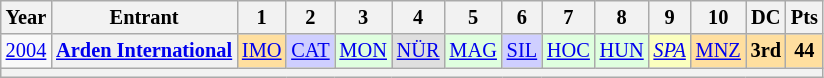<table class="wikitable" style="text-align:center; font-size:85%">
<tr>
<th>Year</th>
<th>Entrant</th>
<th>1</th>
<th>2</th>
<th>3</th>
<th>4</th>
<th>5</th>
<th>6</th>
<th>7</th>
<th>8</th>
<th>9</th>
<th>10</th>
<th>DC</th>
<th>Pts</th>
</tr>
<tr>
<td><a href='#'>2004</a></td>
<th nowrap><a href='#'>Arden International</a></th>
<td style="background:#FFDF9F;"><a href='#'>IMO</a><br></td>
<td style="background:#CFCFFF;"><a href='#'>CAT</a><br></td>
<td style="background:#DFFFDF;"><a href='#'>MON</a><br></td>
<td style="background:#DFDFDF;"><a href='#'>NÜR</a><br></td>
<td style="background:#DFFFDF;"><a href='#'>MAG</a><br></td>
<td style="background:#CFCFFF;"><a href='#'>SIL</a><br></td>
<td style="background:#DFFFDF;"><a href='#'>HOC</a><br></td>
<td style="background:#DFFFDF;"><a href='#'>HUN</a><br></td>
<td style="background:#FBFFBF;"><em><a href='#'>SPA</a></em><br></td>
<td style="background:#FFDF9F;"><a href='#'>MNZ</a><br></td>
<td style="background:#FFDF9F;"><strong>3rd</strong></td>
<td style="background:#FFDF9F;"><strong>44</strong></td>
</tr>
<tr>
<th colspan="14"></th>
</tr>
</table>
